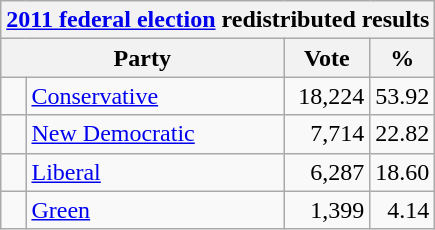<table class="wikitable">
<tr>
<th colspan="4"><a href='#'>2011 federal election</a> redistributed results</th>
</tr>
<tr>
<th bgcolor="#DDDDFF" width="130px" colspan="2">Party</th>
<th bgcolor="#DDDDFF" width="50px">Vote</th>
<th bgcolor="#DDDDFF" width="30px">%</th>
</tr>
<tr>
<td> </td>
<td><a href='#'>Conservative</a></td>
<td align="right">18,224</td>
<td align="right">53.92</td>
</tr>
<tr>
<td> </td>
<td><a href='#'>New Democratic</a></td>
<td align="right">7,714</td>
<td align="right">22.82</td>
</tr>
<tr>
<td> </td>
<td><a href='#'>Liberal</a></td>
<td align="right">6,287</td>
<td align="right">18.60</td>
</tr>
<tr>
<td> </td>
<td><a href='#'>Green</a></td>
<td align="right">1,399</td>
<td align="right">4.14</td>
</tr>
</table>
